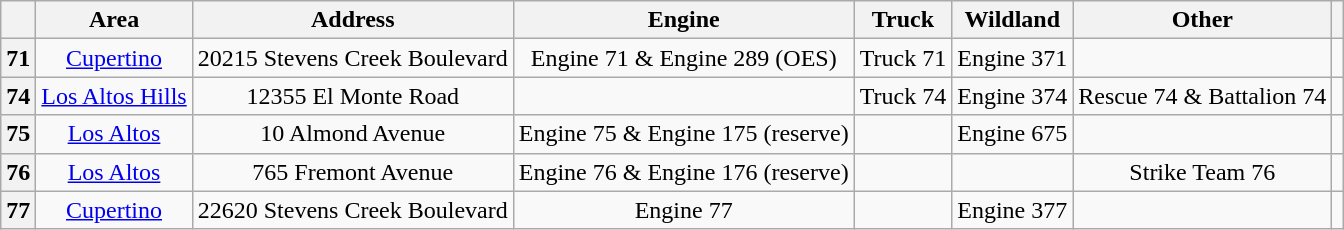<table class=wikitable style="text-align:center;">
<tr>
<th></th>
<th>Area</th>
<th>Address</th>
<th>Engine</th>
<th>Truck</th>
<th>Wildland</th>
<th>Other</th>
<th></th>
</tr>
<tr>
<th>71</th>
<td><a href='#'>Cupertino</a></td>
<td>20215 Stevens Creek Boulevard</td>
<td>Engine 71 & Engine 289 (OES)</td>
<td>Truck 71</td>
<td>Engine 371</td>
<td></td>
<td></td>
</tr>
<tr>
<th>74</th>
<td><a href='#'>Los Altos Hills</a></td>
<td>12355 El Monte Road</td>
<td></td>
<td>Truck 74</td>
<td>Engine 374</td>
<td>Rescue 74 & Battalion 74</td>
<td></td>
</tr>
<tr>
<th>75</th>
<td><a href='#'>Los Altos</a></td>
<td>10 Almond Avenue</td>
<td>Engine 75 & Engine 175 (reserve)</td>
<td></td>
<td>Engine 675</td>
<td></td>
<td></td>
</tr>
<tr>
<th>76</th>
<td><a href='#'>Los Altos</a></td>
<td>765 Fremont Avenue</td>
<td>Engine 76 & Engine 176 (reserve)</td>
<td></td>
<td></td>
<td>Strike Team 76</td>
<td></td>
</tr>
<tr>
<th>77</th>
<td><a href='#'>Cupertino</a></td>
<td>22620 Stevens Creek Boulevard</td>
<td>Engine 77</td>
<td></td>
<td>Engine 377</td>
<td></td>
<td></td>
</tr>
</table>
